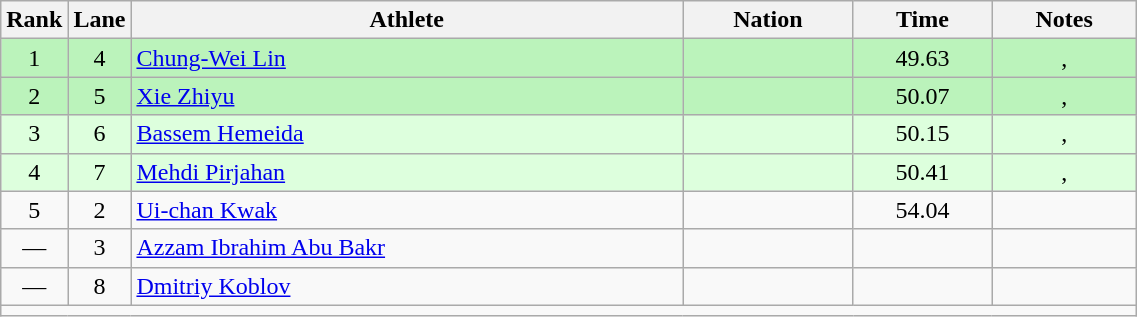<table class="wikitable sortable" style="text-align:center;width: 60%;">
<tr>
<th scope="col" style="width: 10px;">Rank</th>
<th scope="col" style="width: 10px;">Lane</th>
<th scope="col">Athlete</th>
<th scope="col">Nation</th>
<th scope="col">Time</th>
<th scope="col">Notes</th>
</tr>
<tr bgcolor=bbf3bb>
<td>1</td>
<td>4</td>
<td align="left"><a href='#'>Chung-Wei Lin</a></td>
<td align="left"></td>
<td>49.63</td>
<td>, </td>
</tr>
<tr bgcolor=bbf3bb>
<td>2</td>
<td>5</td>
<td align="left"><a href='#'>Xie Zhiyu</a></td>
<td align="left"></td>
<td>50.07</td>
<td>, </td>
</tr>
<tr bgcolor=ddffdd>
<td>3</td>
<td>6</td>
<td align="left"><a href='#'>Bassem Hemeida</a></td>
<td align="left"></td>
<td>50.15</td>
<td>, </td>
</tr>
<tr bgcolor=ddffdd>
<td>4</td>
<td>7</td>
<td align="left"><a href='#'>Mehdi Pirjahan</a></td>
<td align="left"></td>
<td>50.41</td>
<td>, </td>
</tr>
<tr>
<td>5</td>
<td>2</td>
<td align="left"><a href='#'>Ui-chan Kwak</a></td>
<td align="left"></td>
<td>54.04</td>
<td></td>
</tr>
<tr>
<td>—</td>
<td>3</td>
<td align="left"><a href='#'>Azzam Ibrahim Abu Bakr</a></td>
<td align="left"></td>
<td></td>
<td></td>
</tr>
<tr>
<td>—</td>
<td>8</td>
<td align="left"><a href='#'>Dmitriy Koblov</a></td>
<td align="left"></td>
<td></td>
<td></td>
</tr>
<tr class="sortbottom">
<td colspan="6"></td>
</tr>
</table>
